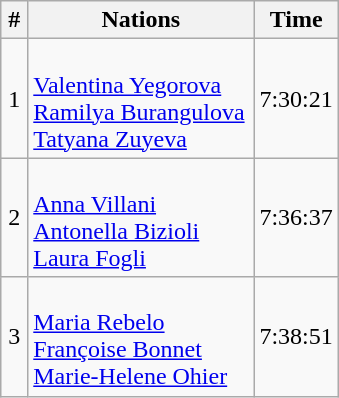<table class="wikitable" style="text-align:center">
<tr>
<th width=8%>#</th>
<th width=67%>Nations</th>
<th width=25%>Time</th>
</tr>
<tr>
<td>1</td>
<td align="left"><br><a href='#'>Valentina Yegorova</a><br><a href='#'>Ramilya Burangulova</a><br><a href='#'>Tatyana Zuyeva</a></td>
<td>7:30:21</td>
</tr>
<tr>
<td>2</td>
<td align="left"><br><a href='#'>Anna Villani</a><br><a href='#'>Antonella Bizioli</a><br><a href='#'>Laura Fogli</a></td>
<td>7:36:37</td>
</tr>
<tr>
<td>3</td>
<td align="left"><br><a href='#'>Maria Rebelo</a><br><a href='#'>Françoise Bonnet</a><br><a href='#'>Marie-Helene Ohier</a></td>
<td>7:38:51</td>
</tr>
</table>
